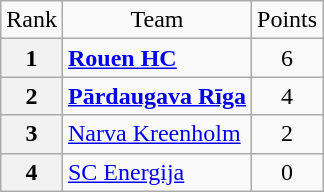<table class="wikitable" style="text-align: center;">
<tr>
<td>Rank</td>
<td>Team</td>
<td>Points</td>
</tr>
<tr>
<th>1</th>
<td style="text-align: left;"> <strong><a href='#'>Rouen HC</a></strong></td>
<td>6</td>
</tr>
<tr>
<th>2</th>
<td style="text-align: left;"> <strong><a href='#'>Pārdaugava Rīga</a></strong></td>
<td>4</td>
</tr>
<tr>
<th>3</th>
<td style="text-align: left;"> <a href='#'>Narva Kreenholm</a></td>
<td>2</td>
</tr>
<tr>
<th>4</th>
<td style="text-align: left;"> <a href='#'>SC Energija</a></td>
<td>0</td>
</tr>
</table>
